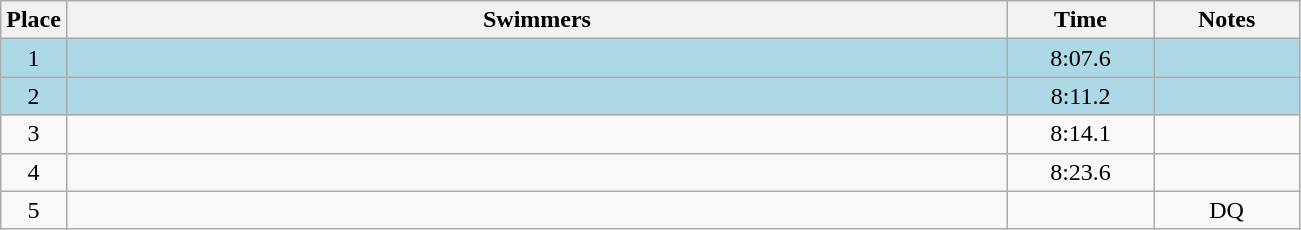<table class=wikitable style="text-align:center">
<tr>
<th>Place</th>
<th width=620>Swimmers</th>
<th width=90>Time</th>
<th width=90>Notes</th>
</tr>
<tr bgcolor=lightblue>
<td>1</td>
<td align=left></td>
<td>8:07.6</td>
<td></td>
</tr>
<tr bgcolor=lightblue>
<td>2</td>
<td align=left></td>
<td>8:11.2</td>
<td></td>
</tr>
<tr>
<td>3</td>
<td align=left></td>
<td>8:14.1</td>
<td></td>
</tr>
<tr>
<td>4</td>
<td align=left></td>
<td>8:23.6</td>
<td></td>
</tr>
<tr>
<td>5</td>
<td align=left></td>
<td></td>
<td>DQ</td>
</tr>
</table>
